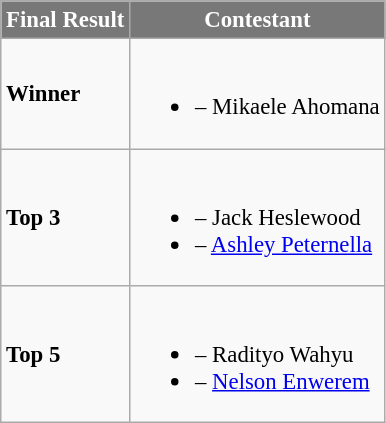<table class="wikitable"  style="font-size: 95%;">
<tr>
<th style="background-color:#787878;color:#FFFFFF;">Final Result</th>
<th style="background-color:#787878;color:#FFFFFF;">Contestant</th>
</tr>
<tr>
<td><strong>Winner</strong></td>
<td><br><ul><li><strong></strong> – Mikaele Ahomana</li></ul></td>
</tr>
<tr>
<td><strong>Top 3</strong></td>
<td><br><ul><li><strong></strong> – Jack Heslewood</li><li><strong></strong> – <a href='#'>Ashley Peternella</a></li></ul></td>
</tr>
<tr>
<td><strong>Top 5</strong></td>
<td><br><ul><li><strong></strong> – Radityo Wahyu</li><li><strong></strong> – <a href='#'>Nelson Enwerem</a></li></ul></td>
</tr>
</table>
